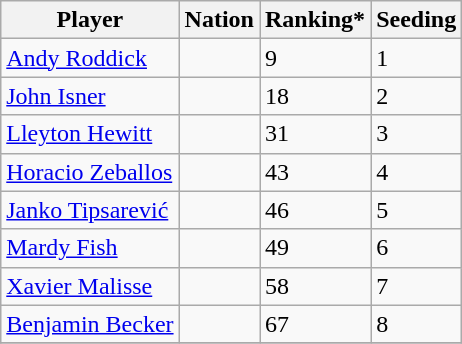<table class="wikitable" border="1">
<tr>
<th>Player</th>
<th>Nation</th>
<th>Ranking*</th>
<th>Seeding</th>
</tr>
<tr>
<td><a href='#'>Andy Roddick</a></td>
<td></td>
<td>9</td>
<td>1</td>
</tr>
<tr>
<td><a href='#'>John Isner</a></td>
<td></td>
<td>18</td>
<td>2</td>
</tr>
<tr>
<td><a href='#'>Lleyton Hewitt</a></td>
<td></td>
<td>31</td>
<td>3</td>
</tr>
<tr>
<td><a href='#'>Horacio Zeballos</a></td>
<td></td>
<td>43</td>
<td>4</td>
</tr>
<tr>
<td><a href='#'>Janko Tipsarević</a></td>
<td></td>
<td>46</td>
<td>5</td>
</tr>
<tr>
<td><a href='#'>Mardy Fish</a></td>
<td></td>
<td>49</td>
<td>6</td>
</tr>
<tr>
<td><a href='#'>Xavier Malisse</a></td>
<td></td>
<td>58</td>
<td>7</td>
</tr>
<tr>
<td><a href='#'>Benjamin Becker</a></td>
<td></td>
<td>67</td>
<td>8<br></td>
</tr>
<tr>
</tr>
</table>
